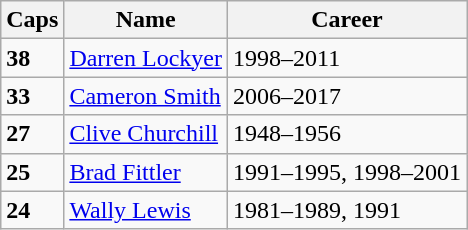<table class="wikitable">
<tr>
<th>Caps</th>
<th>Name</th>
<th>Career</th>
</tr>
<tr>
<td><strong>38</strong></td>
<td><a href='#'>Darren Lockyer</a></td>
<td>1998–2011</td>
</tr>
<tr>
<td><strong>33</strong></td>
<td><a href='#'>Cameron Smith</a></td>
<td>2006–2017</td>
</tr>
<tr>
<td><strong>27</strong></td>
<td><a href='#'>Clive Churchill</a></td>
<td>1948–1956</td>
</tr>
<tr>
<td><strong>25</strong></td>
<td><a href='#'>Brad Fittler</a></td>
<td>1991–1995, 1998–2001</td>
</tr>
<tr>
<td><strong>24</strong></td>
<td><a href='#'>Wally Lewis</a></td>
<td>1981–1989, 1991</td>
</tr>
</table>
